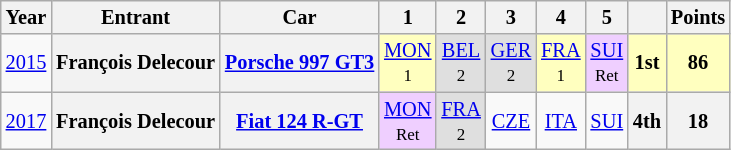<table class="wikitable" style="text-align:center; font-size:85%">
<tr>
<th>Year</th>
<th>Entrant</th>
<th>Car</th>
<th>1</th>
<th>2</th>
<th>3</th>
<th>4</th>
<th>5</th>
<th></th>
<th>Points</th>
</tr>
<tr>
<td><a href='#'>2015</a></td>
<th nowrap>François Delecour</th>
<th nowrap><a href='#'>Porsche 997 GT3</a></th>
<td style="background:#FFFFBF;"><a href='#'>MON</a><br><small>1</small></td>
<td style="background:#DFDFDF;"><a href='#'>BEL</a><br><small>2</small></td>
<td style="background:#DFDFDF;"><a href='#'>GER</a><br><small>2</small></td>
<td style="background:#FFFFBF;"><a href='#'>FRA</a><br><small>1</small></td>
<td style="background:#EFCFFF;"><a href='#'>SUI</a><br><small>Ret</small></td>
<th style="background:#FFFFBF;">1st</th>
<th style="background:#FFFFBF;">86</th>
</tr>
<tr>
<td><a href='#'>2017</a></td>
<th nowrap>François Delecour</th>
<th nowrap><a href='#'>Fiat 124 R-GT</a></th>
<td style="background:#EFCFFF;"><a href='#'>MON</a><br><small>Ret</small></td>
<td style="background:#DFDFDF;"><a href='#'>FRA</a><br><small>2</small></td>
<td><a href='#'>CZE</a></td>
<td><a href='#'>ITA</a></td>
<td><a href='#'>SUI</a></td>
<th>4th</th>
<th>18</th>
</tr>
</table>
